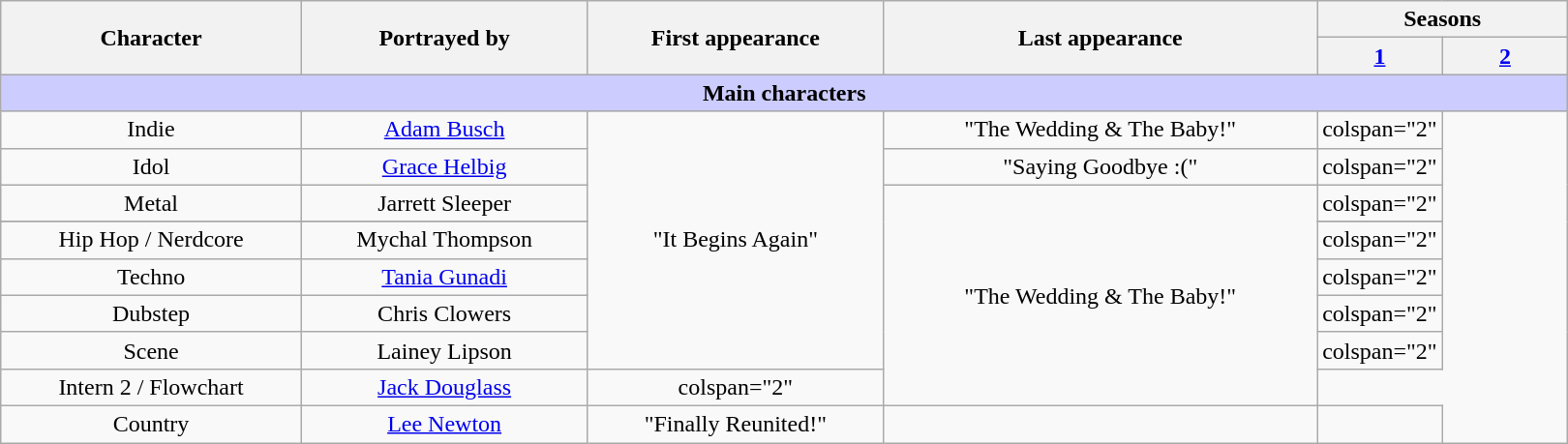<table class="wikitable plainrowheaders" style="text-align:center;">
<tr>
<th scope="col" rowspan="2">Character</th>
<th scope="col" rowspan="2">Portrayed by</th>
<th scope="col" rowspan="2">First appearance</th>
<th scope="col" rowspan="2">Last appearance</th>
<th scope="col" colspan="5">Seasons</th>
</tr>
<tr>
<th scope="col" style="width:8%;"><a href='#'>1</a></th>
<th scope="col" style="width:8%;"><a href='#'>2</a></th>
</tr>
<tr>
<th colspan="8" style="background:#ccf;">Main characters</th>
</tr>
<tr>
<td scope="row">Indie</td>
<td><a href='#'>Adam Busch</a></td>
<td rowspan="8">"It Begins Again"</td>
<td>"The Wedding & The Baby!"</td>
<td>colspan="2" </td>
</tr>
<tr>
<td scope="row">Idol</td>
<td><a href='#'>Grace Helbig</a></td>
<td>"Saying Goodbye :("</td>
<td>colspan="2" </td>
</tr>
<tr>
<td scope="row">Metal</td>
<td>Jarrett Sleeper</td>
<td rowspan="7">"The Wedding & The Baby!"</td>
<td>colspan="2" </td>
</tr>
<tr>
</tr>
<tr>
<td scope="row">Hip Hop / Nerdcore</td>
<td>Mychal Thompson</td>
<td>colspan="2" </td>
</tr>
<tr>
<td scope="row">Techno</td>
<td><a href='#'>Tania Gunadi</a></td>
<td>colspan="2" </td>
</tr>
<tr>
<td scope="row">Dubstep</td>
<td>Chris Clowers</td>
<td>colspan="2" </td>
</tr>
<tr>
<td scope="row">Scene</td>
<td>Lainey Lipson</td>
<td>colspan="2" </td>
</tr>
<tr>
<td scope="row">Intern 2 / Flowchart</td>
<td><a href='#'>Jack Douglass</a></td>
<td>colspan="2" </td>
</tr>
<tr>
<td scope="row">Country</td>
<td><a href='#'>Lee Newton</a></td>
<td>"Finally Reunited!"</td>
<td></td>
<td></td>
</tr>
</table>
